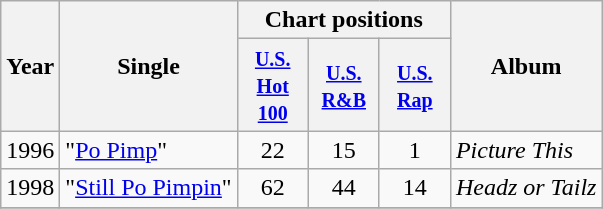<table class="wikitable">
<tr>
<th rowspan="2">Year</th>
<th rowspan="2">Single</th>
<th colspan="3">Chart positions</th>
<th rowspan="2">Album</th>
</tr>
<tr>
<th width="40"><small><a href='#'>U.S. Hot 100</a></small></th>
<th width="40"><small><a href='#'>U.S. R&B</a></small></th>
<th width="40"><small><a href='#'>U.S. Rap</a></small></th>
</tr>
<tr>
<td align="center">1996</td>
<td align="left">"<a href='#'>Po Pimp</a>"</td>
<td align="center">22</td>
<td align="center">15</td>
<td align="center">1</td>
<td align="left" rowspan><em>Picture This</em></td>
</tr>
<tr>
<td align="center">1998</td>
<td align="left">"<a href='#'>Still Po Pimpin</a>"</td>
<td align="center">62</td>
<td align="center">44</td>
<td align="center">14</td>
<td align="left"><em>Headz or Tailz</em></td>
</tr>
<tr>
</tr>
</table>
